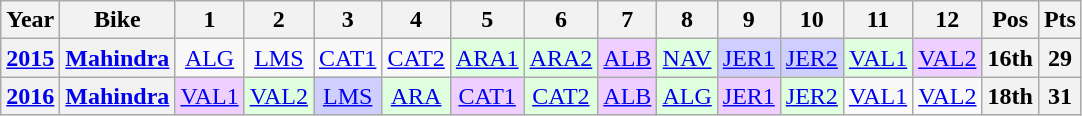<table class="wikitable" style="text-align:center;">
<tr>
<th>Year</th>
<th>Bike</th>
<th>1</th>
<th>2</th>
<th>3</th>
<th>4</th>
<th>5</th>
<th>6</th>
<th>7</th>
<th>8</th>
<th>9</th>
<th>10</th>
<th>11</th>
<th>12</th>
<th>Pos</th>
<th>Pts</th>
</tr>
<tr>
<th><a href='#'>2015</a></th>
<th><a href='#'>Mahindra</a></th>
<td><a href='#'>ALG</a></td>
<td><a href='#'>LMS</a></td>
<td><a href='#'>CAT1</a></td>
<td><a href='#'>CAT2</a></td>
<td style="background:#dfffdf;"><a href='#'>ARA1</a><br></td>
<td style="background:#dfffdf;"><a href='#'>ARA2</a><br></td>
<td style="background:#efcfff;"><a href='#'>ALB</a><br></td>
<td style="background:#dfffdf;"><a href='#'>NAV</a><br></td>
<td style="background:#cfcfff;"><a href='#'>JER1</a><br></td>
<td style="background:#cfcfff;"><a href='#'>JER2</a><br></td>
<td style="background:#dfffdf;"><a href='#'>VAL1</a><br></td>
<td style="background:#efcfff;"><a href='#'>VAL2</a><br></td>
<th>16th</th>
<th>29</th>
</tr>
<tr>
<th><a href='#'>2016</a></th>
<th><a href='#'>Mahindra</a></th>
<td style="background:#efcfff;"><a href='#'>VAL1</a><br></td>
<td style="background:#dfffdf;"><a href='#'>VAL2</a><br></td>
<td style="background:#cfcfff;"><a href='#'>LMS</a><br></td>
<td style="background:#DFFFDF;"><a href='#'>ARA</a><br></td>
<td style="background:#efcfff;"><a href='#'>CAT1</a><br></td>
<td style="background:#DFFFDF;"><a href='#'>CAT2</a><br></td>
<td style="background:#efcfff;"><a href='#'>ALB</a><br></td>
<td style="background:#dfffdf;"><a href='#'>ALG</a><br></td>
<td style="background:#efcfff;"><a href='#'>JER1</a><br></td>
<td style="background:#DFFFDF;"><a href='#'>JER2</a><br></td>
<td><a href='#'>VAL1</a></td>
<td><a href='#'>VAL2</a></td>
<th>18th</th>
<th>31</th>
</tr>
</table>
